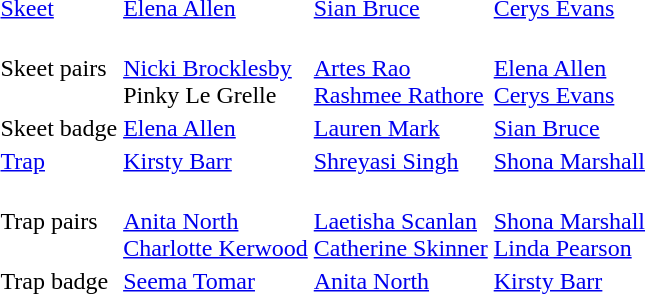<table>
<tr>
<td><a href='#'>Skeet</a></td>
<td><a href='#'>Elena Allen</a><br></td>
<td><a href='#'>Sian Bruce</a><br></td>
<td><a href='#'>Cerys Evans</a><br></td>
</tr>
<tr>
<td>Skeet pairs</td>
<td><br><a href='#'>Nicki Brocklesby</a><br>Pinky Le Grelle</td>
<td><br><a href='#'>Artes Rao</a><br><a href='#'>Rashmee Rathore</a></td>
<td><br><a href='#'>Elena Allen</a><br><a href='#'>Cerys Evans</a></td>
</tr>
<tr>
<td>Skeet badge</td>
<td><a href='#'>Elena Allen</a><br></td>
<td><a href='#'>Lauren Mark</a><br></td>
<td><a href='#'>Sian Bruce</a><br></td>
</tr>
<tr>
<td><a href='#'>Trap</a></td>
<td><a href='#'>Kirsty Barr</a><br></td>
<td><a href='#'>Shreyasi Singh</a><br></td>
<td><a href='#'>Shona Marshall</a><br></td>
</tr>
<tr>
<td>Trap pairs</td>
<td><br><a href='#'>Anita North</a><br><a href='#'>Charlotte Kerwood</a></td>
<td><br><a href='#'>Laetisha Scanlan</a><br><a href='#'>Catherine Skinner</a></td>
<td><br><a href='#'>Shona Marshall</a><br><a href='#'>Linda Pearson</a></td>
</tr>
<tr>
<td>Trap badge</td>
<td><a href='#'>Seema Tomar</a><br></td>
<td><a href='#'>Anita North</a><br></td>
<td><a href='#'>Kirsty Barr</a><br></td>
</tr>
</table>
